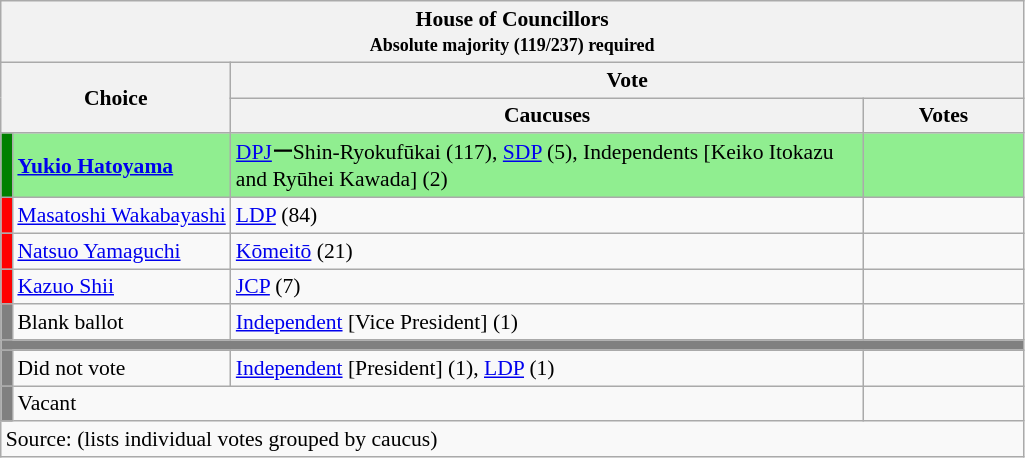<table class="wikitable" style="font-size:90%;">
<tr>
<th colspan="4">House of Councillors <br> <small>Absolute majority (119/237) required</small></th>
</tr>
<tr>
<th align="left" rowspan="2" colspan="2" width="100">Choice</th>
<th colspan="2">Vote</th>
</tr>
<tr>
<th width="415">Caucuses</th>
<th width="100">Votes</th>
</tr>
<tr style="background:lightgreen;">
<td width="1" bgcolor="green"></td>
<td align="left"><strong><a href='#'>Yukio Hatoyama</a></strong></td>
<td><a href='#'>DPJ</a>ーShin-Ryokufūkai (117), <a href='#'>SDP</a> (5), Independents [Keiko Itokazu and Ryūhei Kawada] (2)</td>
<td></td>
</tr>
<tr>
<td bgcolor="red"></td>
<td align="left"><a href='#'>Masatoshi Wakabayashi</a></td>
<td><a href='#'>LDP</a> (84)</td>
<td></td>
</tr>
<tr>
<td bgcolor="red"></td>
<td align="left"><a href='#'>Natsuo Yamaguchi</a></td>
<td><a href='#'>Kōmeitō</a> (21)</td>
<td></td>
</tr>
<tr>
<td bgcolor="red"></td>
<td align="left"><a href='#'>Kazuo Shii</a></td>
<td><a href='#'>JCP</a> (7)</td>
<td></td>
</tr>
<tr>
<td bgcolor="gray"></td>
<td align="left">Blank ballot</td>
<td><a href='#'>Independent</a> [Vice President] (1)</td>
<td></td>
</tr>
<tr>
<td bgcolor="gray" colspan="4"></td>
</tr>
<tr>
<td bgcolor="gray"></td>
<td align="left">Did not vote</td>
<td><a href='#'>Independent</a> [President] (1), <a href='#'>LDP</a> (1)</td>
<td></td>
</tr>
<tr>
<td bgcolor="gray"></td>
<td align="left" colspan="2">Vacant</td>
<td></td>
</tr>
<tr>
<td colspan="4">Source:  (lists individual votes grouped by caucus)</td>
</tr>
</table>
